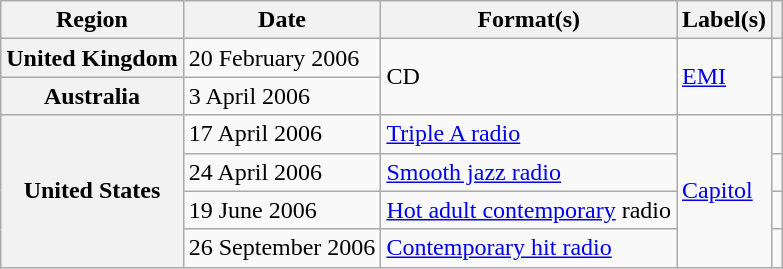<table class="wikitable plainrowheaders">
<tr>
<th scope="col">Region</th>
<th scope="col">Date</th>
<th scope="col">Format(s)</th>
<th scope="col">Label(s)</th>
<th scope="col"></th>
</tr>
<tr>
<th scope="row">United Kingdom</th>
<td>20 February 2006</td>
<td rowspan="2">CD</td>
<td rowspan="2"><a href='#'>EMI</a></td>
<td></td>
</tr>
<tr>
<th scope="row">Australia</th>
<td>3 April 2006</td>
<td></td>
</tr>
<tr>
<th scope="row" rowspan="4">United States</th>
<td>17 April 2006</td>
<td><a href='#'>Triple A radio</a></td>
<td rowspan="4"><a href='#'>Capitol</a></td>
<td></td>
</tr>
<tr>
<td>24 April 2006</td>
<td><a href='#'>Smooth jazz radio</a></td>
<td></td>
</tr>
<tr>
<td>19 June 2006</td>
<td><a href='#'>Hot adult contemporary</a> radio</td>
<td></td>
</tr>
<tr>
<td>26 September 2006</td>
<td><a href='#'>Contemporary hit radio</a></td>
<td></td>
</tr>
</table>
